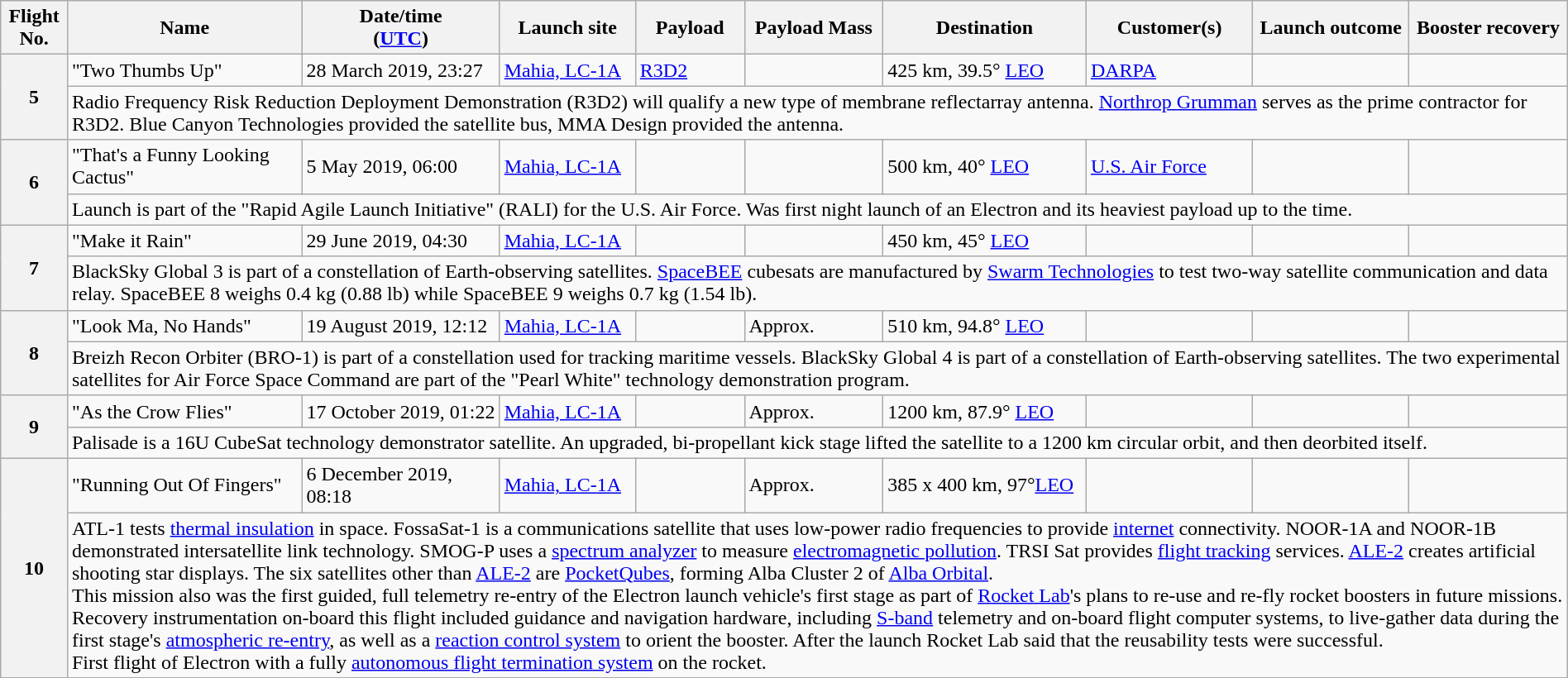<table class="wikitable" style="width: 100%">
<tr>
<th>Flight No.</th>
<th>Name</th>
<th>Date/time<br>(<a href='#'>UTC</a>)</th>
<th>Launch site</th>
<th>Payload</th>
<th>Payload Mass</th>
<th>Destination</th>
<th>Customer(s)</th>
<th>Launch outcome</th>
<th>Booster recovery</th>
</tr>
<tr>
<th rowspan=2>5</th>
<td>"Two Thumbs Up"</td>
<td>28 March 2019, 23:27</td>
<td><a href='#'>Mahia, LC-1A</a></td>
<td><a href='#'>R3D2</a></td>
<td></td>
<td>425 km, 39.5° <a href='#'>LEO</a></td>
<td><a href='#'>DARPA</a></td>
<td></td>
<td></td>
</tr>
<tr>
<td colspan="9">Radio Frequency Risk Reduction Deployment Demonstration (R3D2) will qualify a new type of membrane reflectarray antenna. <a href='#'>Northrop Grumman</a> serves as the prime contractor for R3D2. Blue Canyon Technologies provided the satellite bus, MMA Design provided the antenna.</td>
</tr>
<tr>
<th rowspan=2>6</th>
<td>"That's a Funny Looking Cactus"</td>
<td>5 May 2019, 06:00</td>
<td><a href='#'>Mahia, LC-1A</a></td>
<td></td>
<td></td>
<td>500 km, 40° <a href='#'>LEO</a></td>
<td><a href='#'>U.S. Air Force</a></td>
<td></td>
<td></td>
</tr>
<tr>
<td colspan="9">Launch is part of the "Rapid Agile Launch Initiative" (RALI) for the U.S. Air Force. Was first night launch of an Electron and its heaviest payload up to the time.</td>
</tr>
<tr>
<th rowspan=2>7</th>
<td>"Make it Rain"</td>
<td>29 June 2019, 04:30</td>
<td><a href='#'>Mahia, LC-1A</a></td>
<td></td>
<td></td>
<td>450 km, 45° <a href='#'>LEO</a></td>
<td></td>
<td></td>
<td></td>
</tr>
<tr>
<td colspan="9">BlackSky Global 3 is part of a constellation of Earth-observing satellites. <a href='#'>SpaceBEE</a> cubesats are manufactured by <a href='#'>Swarm Technologies</a> to test two-way satellite communication and data relay. SpaceBEE 8 weighs 0.4 kg (0.88 lb) while SpaceBEE 9 weighs 0.7 kg (1.54 lb).</td>
</tr>
<tr>
<th rowspan=2>8</th>
<td>"Look Ma, No Hands"</td>
<td>19 August 2019, 12:12</td>
<td><a href='#'>Mahia, LC-1A</a></td>
<td></td>
<td>Approx. </td>
<td>510 km, 94.8° <a href='#'>LEO</a></td>
<td></td>
<td></td>
<td></td>
</tr>
<tr>
<td colspan="9">Breizh Recon Orbiter (BRO-1) is part of a constellation used for tracking maritime vessels. BlackSky Global 4 is part of a constellation of Earth-observing satellites. The two experimental satellites for Air Force Space Command are part of the "Pearl White" technology demonstration program.</td>
</tr>
<tr>
<th rowspan=2>9</th>
<td>"As the Crow Flies"</td>
<td>17 October 2019, 01:22</td>
<td><a href='#'>Mahia, LC-1A</a></td>
<td></td>
<td>Approx. </td>
<td>1200 km, 87.9° <a href='#'>LEO</a></td>
<td></td>
<td></td>
<td></td>
</tr>
<tr>
<td colspan="9">Palisade is a 16U CubeSat technology demonstrator satellite. An upgraded, bi-propellant kick stage lifted the satellite to a 1200 km circular orbit, and then deorbited itself.</td>
</tr>
<tr>
<th rowspan="2">10</th>
<td>"Running Out Of Fingers"</td>
<td>6 December 2019, 08:18</td>
<td><a href='#'>Mahia, LC-1A</a></td>
<td></td>
<td>Approx. </td>
<td>385 x 400 km, 97°<a href='#'>LEO</a></td>
<td></td>
<td></td>
<td></td>
</tr>
<tr>
<td colspan="9">ATL-1 tests <a href='#'>thermal insulation</a> in space. FossaSat-1 is a communications satellite that uses low-power radio frequencies to provide <a href='#'>internet</a> connectivity. NOOR-1A and NOOR-1B demonstrated intersatellite link technology. SMOG-P uses a <a href='#'>spectrum analyzer</a> to measure <a href='#'>electromagnetic pollution</a>. TRSI Sat provides <a href='#'>flight tracking</a> services. <a href='#'>ALE-2</a> creates artificial shooting star displays. The six satellites other than <a href='#'>ALE-2</a> are <a href='#'>PocketQubes</a>, forming Alba Cluster 2 of <a href='#'>Alba Orbital</a>.<br>This mission also was the first guided, full telemetry re-entry of the Electron launch vehicle's first stage as part of <a href='#'>Rocket Lab</a>'s plans to re-use and re-fly rocket boosters in future missions. Recovery instrumentation on-board this flight included guidance and navigation hardware, including <a href='#'>S-band</a> telemetry and on-board flight computer systems, to live-gather data during the first stage's <a href='#'>atmospheric re-entry</a>, as well as a <a href='#'>reaction control system</a> to orient the booster. After the launch Rocket Lab said that the reusability tests were successful.<br>First flight of Electron with a fully <a href='#'>autonomous flight termination system</a> on the rocket.</td>
</tr>
</table>
